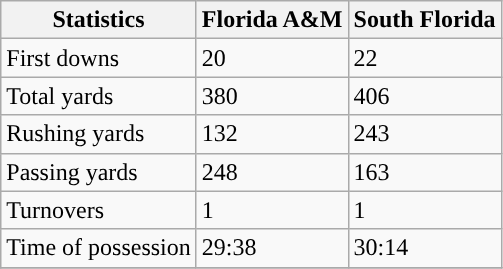<table class="wikitable">
<tr>
<th>Statistics</th>
<th>Florida A&M</th>
<th>South Florida</th>
</tr>
<tr>
<td>First downs</td>
<td>20</td>
<td>22</td>
</tr>
<tr>
<td>Total yards</td>
<td>380</td>
<td>406</td>
</tr>
<tr>
<td>Rushing yards</td>
<td>132</td>
<td>243</td>
</tr>
<tr>
<td>Passing yards</td>
<td>248</td>
<td>163</td>
</tr>
<tr>
<td>Turnovers</td>
<td>1</td>
<td>1</td>
</tr>
<tr>
<td>Time of possession</td>
<td>29:38</td>
<td>30:14</td>
</tr>
<tr>
</tr>
</table>
